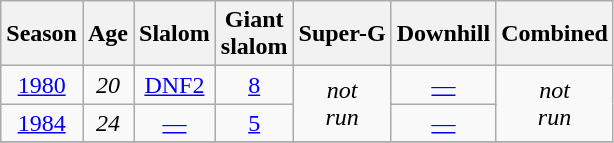<table class=wikitable style="text-align:center">
<tr>
<th>Season</th>
<th>Age</th>
<th>Slalom</th>
<th>Giant<br>slalom</th>
<th>Super-G</th>
<th>Downhill</th>
<th>Combined</th>
</tr>
<tr>
<td><a href='#'>1980</a></td>
<td><em>20</em></td>
<td><a href='#'>DNF2</a></td>
<td><a href='#'>8</a></td>
<td rowspan="2"><em>not<br>run</em></td>
<td><a href='#'>—</a></td>
<td rowspan="2"><em>not<br>run</em></td>
</tr>
<tr>
<td><a href='#'>1984</a></td>
<td><em>24</em></td>
<td><a href='#'>—</a></td>
<td><a href='#'>5</a></td>
<td><a href='#'>—</a></td>
</tr>
<tr>
</tr>
</table>
